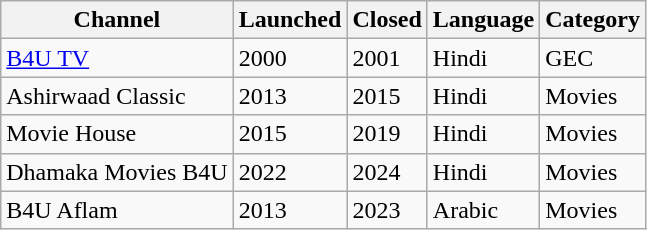<table class="wikitable">
<tr>
<th>Channel</th>
<th>Launched</th>
<th>Closed</th>
<th>Language</th>
<th>Category</th>
</tr>
<tr>
<td><a href='#'>B4U TV</a></td>
<td>2000</td>
<td>2001</td>
<td>Hindi</td>
<td>GEC</td>
</tr>
<tr>
<td>Ashirwaad Classic</td>
<td>2013</td>
<td>2015</td>
<td>Hindi</td>
<td>Movies</td>
</tr>
<tr>
<td>Movie House</td>
<td>2015</td>
<td>2019</td>
<td>Hindi</td>
<td>Movies</td>
</tr>
<tr>
<td>Dhamaka Movies B4U</td>
<td>2022</td>
<td>2024</td>
<td>Hindi</td>
<td>Movies</td>
</tr>
<tr>
<td>B4U Aflam</td>
<td>2013</td>
<td>2023</td>
<td>Arabic</td>
<td>Movies</td>
</tr>
</table>
